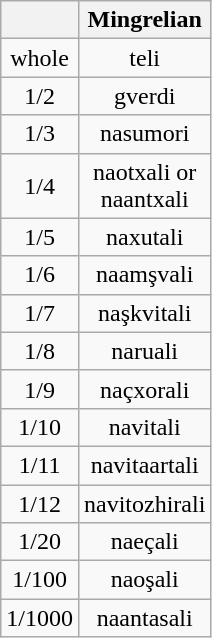<table class="wikitable" style="text-align:center;">
<tr>
<th> </th>
<th>Mingrelian</th>
</tr>
<tr>
<td>whole</td>
<td>teli</td>
</tr>
<tr>
<td>1/2</td>
<td>gverdi</td>
</tr>
<tr>
<td>1/3</td>
<td>nasumori</td>
</tr>
<tr>
<td>1/4</td>
<td>naotxali or<br>naantxali</td>
</tr>
<tr>
<td>1/5</td>
<td>naxutali</td>
</tr>
<tr>
<td>1/6</td>
<td>naamşvali</td>
</tr>
<tr>
<td>1/7</td>
<td>naşkvitali</td>
</tr>
<tr>
<td>1/8</td>
<td>naruali</td>
</tr>
<tr>
<td>1/9</td>
<td>naçxorali</td>
</tr>
<tr>
<td>1/10</td>
<td>navitali</td>
</tr>
<tr>
<td>1/11</td>
<td>navitaartali</td>
</tr>
<tr>
<td>1/12</td>
<td>navitozhirali</td>
</tr>
<tr>
<td>1/20</td>
<td>naeçali</td>
</tr>
<tr>
<td>1/100</td>
<td>naoşali</td>
</tr>
<tr>
<td>1/1000</td>
<td>naantasali</td>
</tr>
</table>
